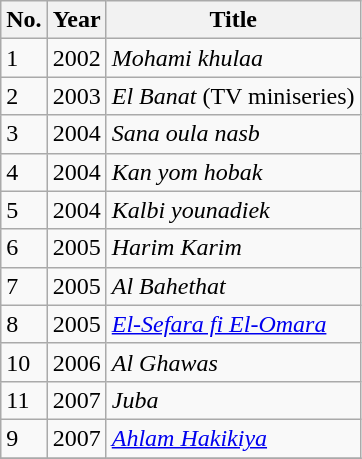<table class="wikitable sortable">
<tr>
<th>No.</th>
<th>Year</th>
<th>Title</th>
</tr>
<tr>
<td>1</td>
<td>2002</td>
<td><em>Mohami khulaa</em></td>
</tr>
<tr>
<td>2</td>
<td>2003</td>
<td><em>El Banat</em> (TV miniseries)</td>
</tr>
<tr>
<td>3</td>
<td>2004</td>
<td><em>Sana oula nasb</em></td>
</tr>
<tr>
<td>4</td>
<td>2004</td>
<td><em>Kan yom hobak</em></td>
</tr>
<tr>
<td>5</td>
<td>2004</td>
<td><em>Kalbi younadiek</em></td>
</tr>
<tr>
<td>6</td>
<td>2005</td>
<td><em>Harim Karim</em></td>
</tr>
<tr>
<td>7</td>
<td>2005</td>
<td><em>Al Bahethat</em></td>
</tr>
<tr>
<td>8</td>
<td>2005</td>
<td><em><a href='#'>El-Sefara fi El-Omara</a></em></td>
</tr>
<tr>
<td>10</td>
<td>2006</td>
<td><em>Al Ghawas</em></td>
</tr>
<tr>
<td>11</td>
<td>2007</td>
<td><em>Juba</em></td>
</tr>
<tr>
<td>9</td>
<td>2007</td>
<td><em><a href='#'>Ahlam Hakikiya</a></em></td>
</tr>
<tr>
</tr>
</table>
